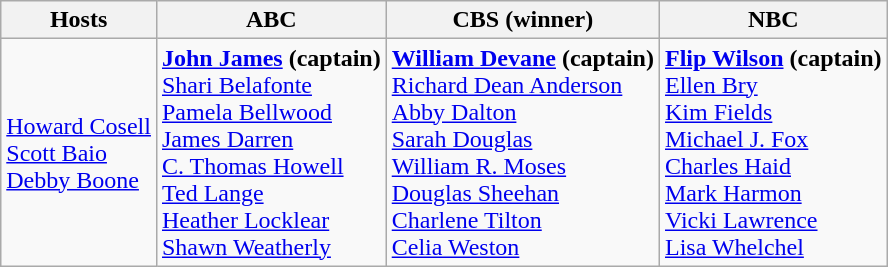<table class="wikitable">
<tr>
<th>Hosts</th>
<th>ABC</th>
<th>CBS (winner)</th>
<th>NBC</th>
</tr>
<tr>
<td><a href='#'>Howard Cosell</a><br><a href='#'>Scott Baio</a><br><a href='#'>Debby Boone</a></td>
<td><strong><a href='#'>John James</a> (captain)</strong><br><a href='#'>Shari Belafonte</a><br><a href='#'>Pamela Bellwood</a><br><a href='#'>James Darren</a><br><a href='#'>C. Thomas Howell</a><br><a href='#'>Ted Lange</a><br><a href='#'>Heather Locklear</a><br><a href='#'>Shawn Weatherly</a></td>
<td><strong><a href='#'>William Devane</a> (captain)</strong><br><a href='#'>Richard Dean Anderson</a><br><a href='#'>Abby Dalton</a><br><a href='#'>Sarah Douglas</a><br><a href='#'>William R. Moses</a><br><a href='#'>Douglas Sheehan</a><br><a href='#'>Charlene Tilton</a><br><a href='#'>Celia Weston</a></td>
<td><strong><a href='#'>Flip Wilson</a> (captain)</strong><br><a href='#'>Ellen Bry</a><br><a href='#'>Kim Fields</a><br><a href='#'>Michael J. Fox</a><br><a href='#'>Charles Haid</a><br><a href='#'>Mark Harmon</a><br><a href='#'>Vicki Lawrence</a><br><a href='#'>Lisa Whelchel</a></td>
</tr>
</table>
